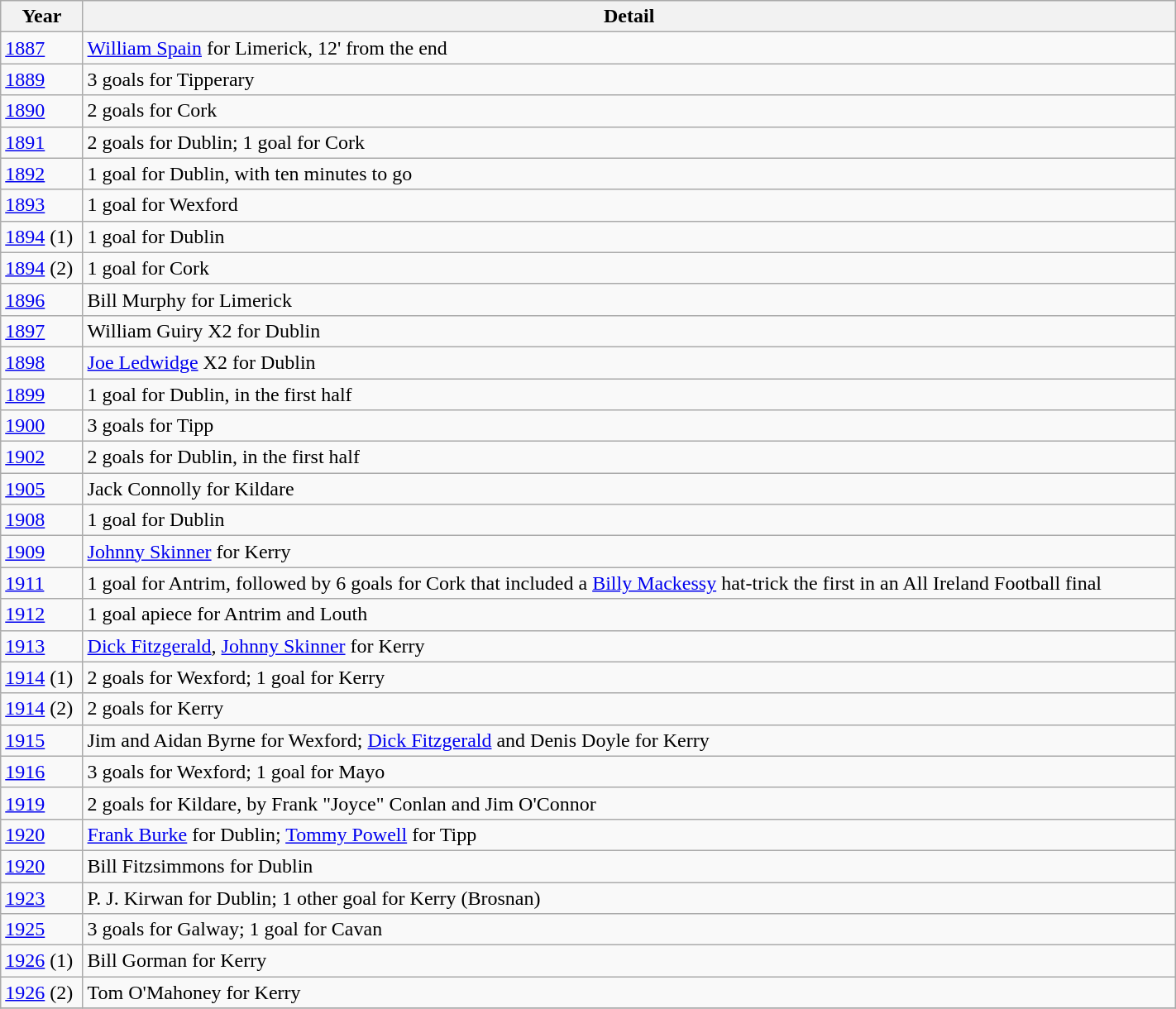<table class="wikitable sortable" width="75%">
<tr>
<th>Year</th>
<th>Detail</th>
</tr>
<tr>
<td><a href='#'>1887</a></td>
<td><a href='#'>William Spain</a> for Limerick, 12' from the end</td>
</tr>
<tr>
<td><a href='#'>1889</a></td>
<td>3 goals for Tipperary</td>
</tr>
<tr>
<td><a href='#'>1890</a></td>
<td>2 goals for Cork</td>
</tr>
<tr>
<td><a href='#'>1891</a></td>
<td>2 goals for Dublin; 1 goal for Cork</td>
</tr>
<tr>
<td><a href='#'>1892</a></td>
<td>1 goal for Dublin, with ten minutes to go</td>
</tr>
<tr>
<td><a href='#'>1893</a></td>
<td>1 goal for Wexford</td>
</tr>
<tr>
<td><a href='#'>1894</a> (1)</td>
<td>1 goal for Dublin</td>
</tr>
<tr>
<td><a href='#'>1894</a> (2)</td>
<td>1 goal for Cork</td>
</tr>
<tr>
<td><a href='#'>1896</a></td>
<td>Bill Murphy for Limerick</td>
</tr>
<tr>
<td><a href='#'>1897</a></td>
<td>William Guiry X2 for Dublin</td>
</tr>
<tr>
<td><a href='#'>1898</a></td>
<td><a href='#'>Joe Ledwidge</a> X2 for Dublin</td>
</tr>
<tr>
<td><a href='#'>1899</a></td>
<td>1 goal for Dublin, in the first half</td>
</tr>
<tr>
<td><a href='#'>1900</a></td>
<td>3 goals for Tipp</td>
</tr>
<tr>
<td><a href='#'>1902</a></td>
<td>2 goals for Dublin, in the first half</td>
</tr>
<tr>
<td><a href='#'>1905</a></td>
<td>Jack Connolly for Kildare</td>
</tr>
<tr>
<td><a href='#'>1908</a></td>
<td>1 goal for Dublin</td>
</tr>
<tr>
<td><a href='#'>1909</a></td>
<td><a href='#'>Johnny Skinner</a> for Kerry</td>
</tr>
<tr>
<td><a href='#'>1911</a></td>
<td>1 goal for Antrim, followed by 6 goals for Cork that included a <a href='#'>Billy Mackessy</a> hat-trick the first in an All Ireland Football final</td>
</tr>
<tr>
<td><a href='#'>1912</a></td>
<td>1 goal apiece for Antrim and Louth</td>
</tr>
<tr>
<td><a href='#'>1913</a></td>
<td><a href='#'>Dick Fitzgerald</a>, <a href='#'>Johnny Skinner</a> for Kerry</td>
</tr>
<tr>
<td><a href='#'>1914</a> (1)</td>
<td>2 goals for Wexford; 1 goal for Kerry</td>
</tr>
<tr>
<td><a href='#'>1914</a> (2)</td>
<td>2 goals for Kerry</td>
</tr>
<tr>
<td><a href='#'>1915</a></td>
<td>Jim and Aidan Byrne for Wexford; <a href='#'>Dick Fitzgerald</a> and Denis Doyle for Kerry</td>
</tr>
<tr>
<td><a href='#'>1916</a></td>
<td>3 goals for Wexford; 1 goal for Mayo</td>
</tr>
<tr>
<td><a href='#'>1919</a></td>
<td>2 goals for Kildare, by Frank "Joyce" Conlan and Jim O'Connor</td>
</tr>
<tr>
<td><a href='#'>1920</a></td>
<td><a href='#'>Frank Burke</a> for Dublin; <a href='#'>Tommy Powell</a> for Tipp</td>
</tr>
<tr>
<td><a href='#'>1920</a></td>
<td>Bill Fitzsimmons for Dublin</td>
</tr>
<tr>
<td><a href='#'>1923</a></td>
<td>P. J. Kirwan for Dublin; 1 other goal for Kerry (Brosnan)</td>
</tr>
<tr>
<td><a href='#'>1925</a></td>
<td>3 goals for Galway; 1 goal for Cavan</td>
</tr>
<tr>
<td><a href='#'>1926</a> (1)</td>
<td>Bill Gorman for Kerry</td>
</tr>
<tr>
<td><a href='#'>1926</a> (2)</td>
<td>Tom O'Mahoney for Kerry</td>
</tr>
<tr>
</tr>
</table>
